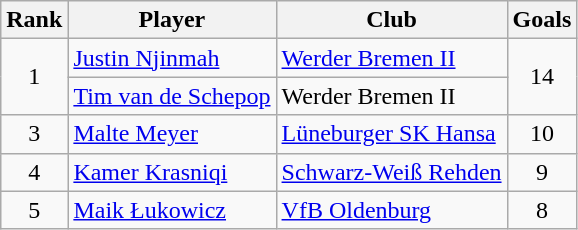<table class="wikitable" style="text-align: center;">
<tr>
<th>Rank</th>
<th>Player</th>
<th>Club</th>
<th>Goals</th>
</tr>
<tr>
<td rowspan=2>1</td>
<td align="left"> <a href='#'>Justin Njinmah</a></td>
<td align="left"><a href='#'>Werder Bremen II</a></td>
<td rowspan=2>14</td>
</tr>
<tr>
<td align="left"> <a href='#'>Tim van de Schepop</a></td>
<td align="left">Werder Bremen II</td>
</tr>
<tr>
<td>3</td>
<td align="left"> <a href='#'>Malte Meyer</a></td>
<td align="left"><a href='#'>Lüneburger SK Hansa</a></td>
<td>10</td>
</tr>
<tr>
<td>4</td>
<td align="left"> <a href='#'>Kamer Krasniqi</a></td>
<td align="left"><a href='#'>Schwarz-Weiß Rehden</a></td>
<td>9</td>
</tr>
<tr>
<td>5</td>
<td align="left"> <a href='#'>Maik Łukowicz</a></td>
<td align="left"><a href='#'>VfB Oldenburg</a></td>
<td>8</td>
</tr>
</table>
